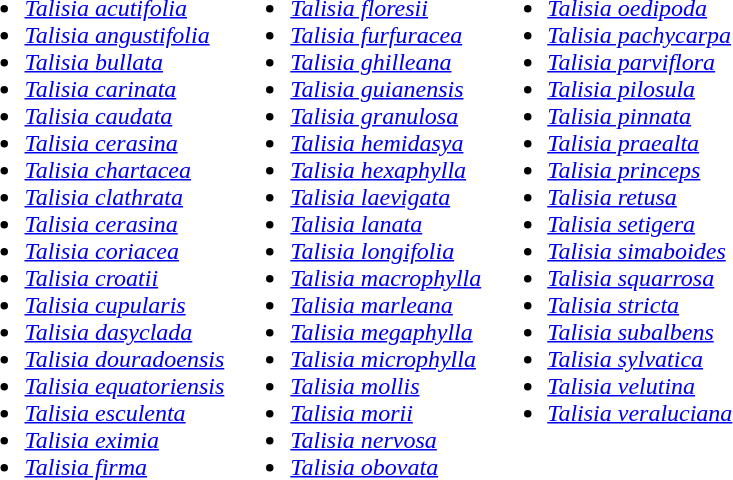<table>
<tr valign=top>
<td><br><ul><li><em><a href='#'>Talisia acutifolia</a></em></li><li><em><a href='#'>Talisia angustifolia</a></em></li><li><em><a href='#'>Talisia bullata</a></em></li><li><em><a href='#'>Talisia carinata</a></em></li><li><em><a href='#'>Talisia caudata</a></em></li><li><em><a href='#'>Talisia cerasina</a></em></li><li><em><a href='#'>Talisia chartacea</a></em></li><li><em><a href='#'>Talisia clathrata</a></em></li><li><em><a href='#'>Talisia cerasina</a></em></li><li><em><a href='#'>Talisia coriacea</a></em></li><li><em><a href='#'>Talisia croatii</a></em></li><li><em><a href='#'>Talisia cupularis</a></em></li><li><em><a href='#'>Talisia dasyclada</a></em></li><li><em><a href='#'>Talisia douradoensis</a></em></li><li><em><a href='#'>Talisia equatoriensis</a></em></li><li><em><a href='#'>Talisia esculenta</a></em></li><li><em><a href='#'>Talisia eximia</a></em></li><li><em><a href='#'>Talisia firma</a></em></li></ul></td>
<td><br><ul><li><em><a href='#'>Talisia floresii</a></em></li><li><em><a href='#'>Talisia furfuracea</a></em></li><li><em><a href='#'>Talisia ghilleana</a></em></li><li><em><a href='#'>Talisia guianensis</a></em></li><li><em><a href='#'>Talisia granulosa</a></em></li><li><em><a href='#'>Talisia hemidasya</a></em></li><li><em><a href='#'>Talisia hexaphylla</a></em></li><li><em><a href='#'>Talisia laevigata</a></em></li><li><em><a href='#'>Talisia lanata</a></em></li><li><em><a href='#'>Talisia longifolia</a></em></li><li><em><a href='#'>Talisia macrophylla</a></em></li><li><em><a href='#'>Talisia marleana</a></em></li><li><em><a href='#'>Talisia megaphylla</a></em></li><li><em><a href='#'>Talisia microphylla</a></em></li><li><em><a href='#'>Talisia mollis</a></em></li><li><em><a href='#'>Talisia morii</a></em></li><li><em><a href='#'>Talisia nervosa</a></em></li><li><em><a href='#'>Talisia obovata</a></em></li></ul></td>
<td><br><ul><li><em><a href='#'>Talisia oedipoda</a></em></li><li><em><a href='#'>Talisia pachycarpa</a></em></li><li><em><a href='#'>Talisia parviflora</a></em></li><li><em><a href='#'>Talisia pilosula</a></em></li><li><em><a href='#'>Talisia pinnata</a></em></li><li><em><a href='#'>Talisia praealta</a></em></li><li><em><a href='#'>Talisia princeps</a></em></li><li><em><a href='#'>Talisia retusa</a></em></li><li><em><a href='#'>Talisia setigera</a></em></li><li><em><a href='#'>Talisia simaboides</a></em></li><li><em><a href='#'>Talisia squarrosa</a></em></li><li><em><a href='#'>Talisia stricta</a></em></li><li><em><a href='#'>Talisia subalbens</a></em></li><li><em><a href='#'>Talisia sylvatica</a></em></li><li><em><a href='#'>Talisia velutina</a></em></li><li><em><a href='#'>Talisia veraluciana</a></em></li></ul></td>
</tr>
</table>
